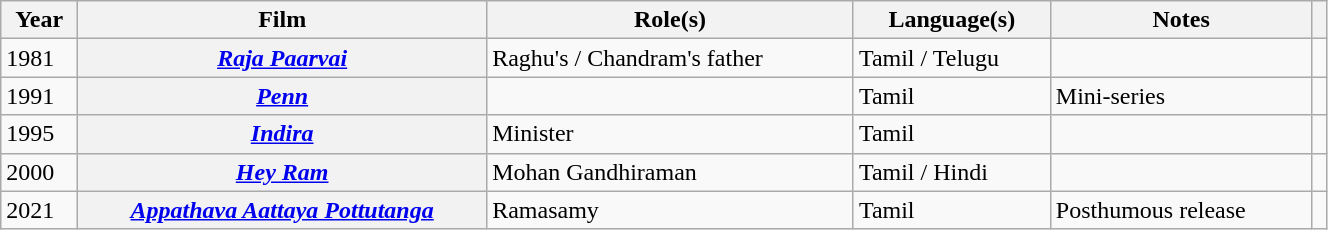<table class="wikitable sortable plainrowheaders" style="width:70%;">
<tr>
<th scope="col">Year</th>
<th scope="col">Film</th>
<th scope="col">Role(s)</th>
<th scope="col">Language(s)</th>
<th scope="col" class="unsortable">Notes</th>
<th scope="col" class="unsortable"></th>
</tr>
<tr>
<td>1981</td>
<th scope="row"><em><a href='#'>Raja Paarvai</a></em></th>
<td>Raghu's / Chandram's father</td>
<td>Tamil / Telugu</td>
<td></td>
<td style="text-align:center;"></td>
</tr>
<tr>
<td>1991</td>
<th scope="row"><em><a href='#'>Penn</a></em></th>
<td></td>
<td>Tamil</td>
<td>Mini-series</td>
<td style="text-align:center;"></td>
</tr>
<tr>
<td>1995</td>
<th scope="row"><em><a href='#'>Indira</a></em></th>
<td>Minister</td>
<td>Tamil</td>
<td></td>
<td style="text-align:center;"></td>
</tr>
<tr>
<td>2000</td>
<th scope="row"><em><a href='#'>Hey Ram</a></em></th>
<td>Mohan Gandhiraman</td>
<td>Tamil / Hindi</td>
<td></td>
<td style="text-align:center;"></td>
</tr>
<tr>
<td>2021</td>
<th scope="row"><em><a href='#'>Appathava Aattaya Pottutanga</a></em></th>
<td>Ramasamy</td>
<td>Tamil</td>
<td>Posthumous release</td>
<td></td>
</tr>
</table>
